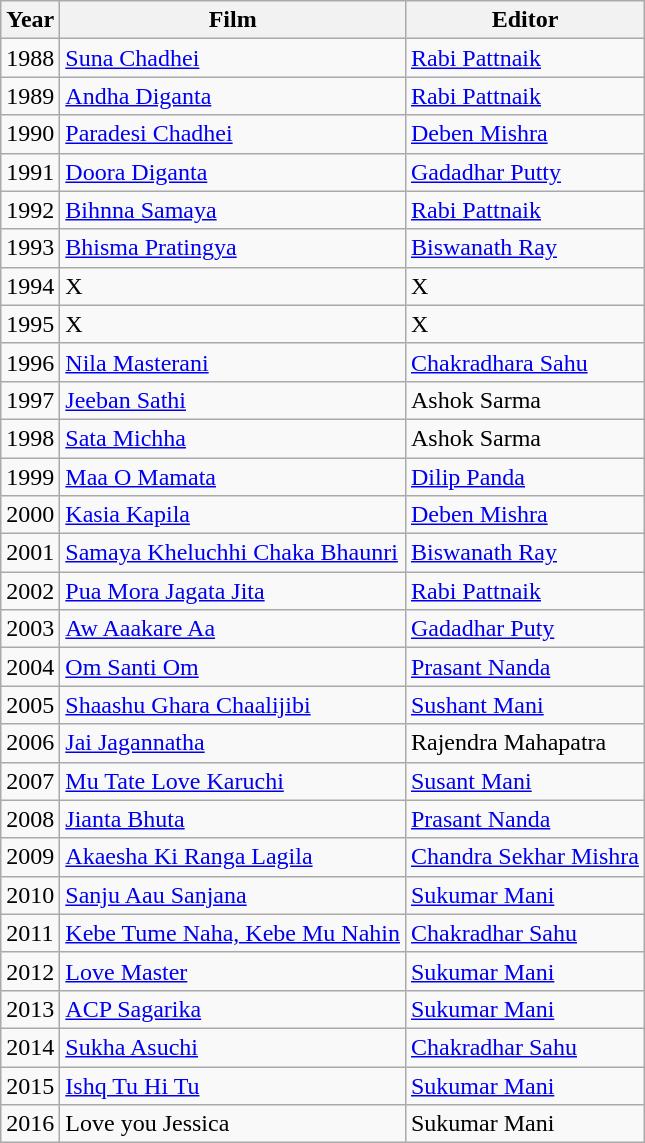<table class="wikitable sortable">
<tr>
<th>Year</th>
<th>Film</th>
<th>Editor</th>
</tr>
<tr>
<td>1988</td>
<td><a href='#'>Suna Chadhei</a></td>
<td><a href='#'>Rabi Pattnaik</a></td>
</tr>
<tr>
<td>1989</td>
<td><a href='#'>Andha Diganta</a></td>
<td><a href='#'>Rabi Pattnaik</a></td>
</tr>
<tr>
<td>1990</td>
<td><a href='#'>Paradesi Chadhei</a></td>
<td><a href='#'>Deben Mishra</a></td>
</tr>
<tr>
<td>1991</td>
<td><a href='#'>Doora Diganta</a></td>
<td><a href='#'>Gadadhar Putty</a></td>
</tr>
<tr>
<td>1992</td>
<td><a href='#'>Bihnna Samaya</a></td>
<td><a href='#'>Rabi Pattnaik</a></td>
</tr>
<tr>
<td>1993</td>
<td><a href='#'>Bhisma Pratingya</a></td>
<td><a href='#'>Biswanath Ray</a></td>
</tr>
<tr>
<td>1994</td>
<td>X</td>
<td>X</td>
</tr>
<tr>
<td>1995</td>
<td>X</td>
<td>X</td>
</tr>
<tr>
<td>1996</td>
<td><a href='#'>Nila Masterani</a></td>
<td><a href='#'>Chakradhara Sahu</a></td>
</tr>
<tr>
<td>1997</td>
<td><a href='#'>Jeeban Sathi</a></td>
<td>Ashok Sarma</td>
</tr>
<tr>
<td>1998</td>
<td><a href='#'>Sata Michha</a></td>
<td>Ashok Sarma</td>
</tr>
<tr>
<td>1999</td>
<td><a href='#'>Maa O Mamata</a></td>
<td><a href='#'>Dilip Panda</a></td>
</tr>
<tr>
<td>2000</td>
<td><a href='#'>Kasia Kapila</a></td>
<td><a href='#'>Deben Mishra</a></td>
</tr>
<tr>
<td>2001</td>
<td><a href='#'>Samaya Kheluchhi Chaka Bhaunri</a></td>
<td><a href='#'>Biswanath Ray</a></td>
</tr>
<tr>
<td>2002</td>
<td><a href='#'>Pua Mora Jagata Jita</a></td>
<td><a href='#'>Rabi Pattnaik</a></td>
</tr>
<tr>
<td>2003</td>
<td><a href='#'>Aw Aaakare Aa</a></td>
<td><a href='#'>Gadadhar Puty</a></td>
</tr>
<tr>
<td>2004</td>
<td><a href='#'>Om Santi Om</a></td>
<td><a href='#'>Prasant Nanda</a></td>
</tr>
<tr>
<td>2005</td>
<td><a href='#'>Shaashu Ghara Chaalijibi</a></td>
<td><a href='#'>Sushant Mani</a></td>
</tr>
<tr>
<td>2006</td>
<td><a href='#'>Jai Jagannatha</a></td>
<td>Rajendra Mahapatra</td>
</tr>
<tr>
<td>2007</td>
<td><a href='#'>Mu Tate Love Karuchi</a></td>
<td><a href='#'>Susant Mani</a></td>
</tr>
<tr>
<td>2008</td>
<td><a href='#'>Jianta Bhuta</a></td>
<td><a href='#'>Prasant Nanda</a></td>
</tr>
<tr>
<td>2009</td>
<td><a href='#'>Akaesha Ki Ranga Lagila</a></td>
<td><a href='#'>Chandra Sekhar Mishra</a></td>
</tr>
<tr>
<td>2010</td>
<td><a href='#'>Sanju Aau Sanjana</a></td>
<td><a href='#'>Sukumar Mani</a></td>
</tr>
<tr>
<td>2011</td>
<td><a href='#'>Kebe Tume Naha, Kebe Mu Nahin</a></td>
<td><a href='#'>Chakradhar Sahu</a></td>
</tr>
<tr>
<td>2012</td>
<td><a href='#'>Love Master</a></td>
<td><a href='#'>Sukumar Mani</a></td>
</tr>
<tr>
<td>2013</td>
<td><a href='#'>ACP Sagarika</a></td>
<td><a href='#'>Sukumar Mani</a></td>
</tr>
<tr>
<td>2014</td>
<td><a href='#'>Sukha Asuchi</a></td>
<td><a href='#'>Chakradhar Sahu</a></td>
</tr>
<tr>
<td>2015</td>
<td><a href='#'>Ishq Tu Hi Tu</a></td>
<td><a href='#'>Sukumar Mani</a></td>
</tr>
<tr>
<td>2016</td>
<td>Love you Jessica</td>
<td>Sukumar Mani</td>
</tr>
</table>
